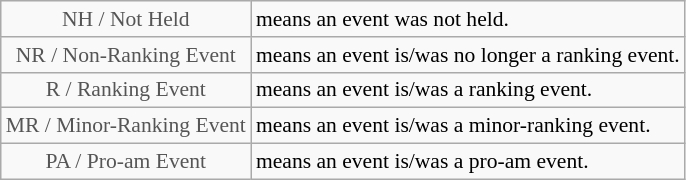<table class="wikitable" style="font-size:90%">
<tr>
<td style="text-align:center; color:#555555;" colspan="4">NH / Not Held</td>
<td>means an event was not held.</td>
</tr>
<tr>
<td style="text-align:center; color:#555555;" colspan="4">NR / Non-Ranking Event</td>
<td>means an event is/was no longer a ranking event.</td>
</tr>
<tr>
<td style="text-align:center; color:#555555;" colspan="4">R / Ranking Event</td>
<td>means an event is/was a ranking event.</td>
</tr>
<tr>
<td style="text-align:center; color:#555555;" colspan="4">MR / Minor-Ranking Event</td>
<td>means an event is/was a minor-ranking event.</td>
</tr>
<tr>
<td style="text-align:center; color:#555555;" colspan="4">PA / Pro-am Event</td>
<td>means an event is/was a pro-am event.</td>
</tr>
</table>
